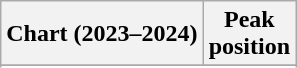<table class="wikitable sortable plainrowheaders" style="text-align:center">
<tr>
<th scope="col">Chart (2023–2024)</th>
<th scope="col">Peak<br>position</th>
</tr>
<tr>
</tr>
<tr>
</tr>
<tr>
</tr>
<tr>
</tr>
<tr>
</tr>
</table>
